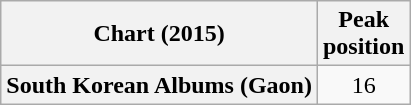<table class="wikitable sortable plainrowheaders">
<tr>
<th>Chart (2015)</th>
<th>Peak<br>position</th>
</tr>
<tr>
<th scope="row">South Korean Albums (Gaon)</th>
<td align="center">16</td>
</tr>
</table>
